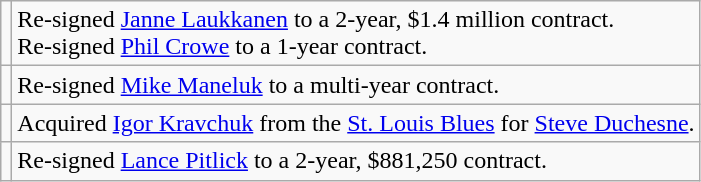<table class="wikitable">
<tr>
<td></td>
<td>Re-signed <a href='#'>Janne Laukkanen</a> to a 2-year, $1.4 million contract.<br>Re-signed <a href='#'>Phil Crowe</a> to a 1-year contract.</td>
</tr>
<tr>
<td></td>
<td>Re-signed <a href='#'>Mike Maneluk</a> to a multi-year contract.</td>
</tr>
<tr>
<td></td>
<td>Acquired <a href='#'>Igor Kravchuk</a> from the <a href='#'>St. Louis Blues</a> for <a href='#'>Steve Duchesne</a>.</td>
</tr>
<tr>
<td></td>
<td>Re-signed <a href='#'>Lance Pitlick</a> to a 2-year, $881,250 contract.</td>
</tr>
</table>
